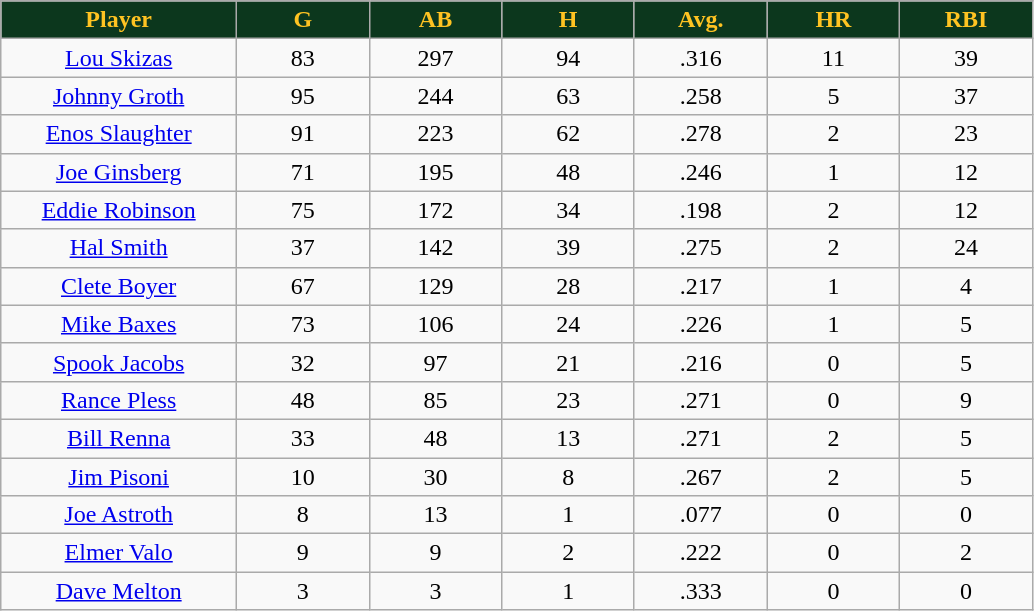<table class="wikitable sortable">
<tr>
<th style="background:#0C371D;color:#ffc322;" width="16%">Player</th>
<th style="background:#0C371D;color:#ffc322;" width="9%">G</th>
<th style="background:#0C371D;color:#ffc322;" width="9%">AB</th>
<th style="background:#0C371D;color:#ffc322;" width="9%">H</th>
<th style="background:#0C371D;color:#ffc322;" width="9%">Avg.</th>
<th style="background:#0C371D;color:#ffc322;" width="9%">HR</th>
<th style="background:#0C371D;color:#ffc322;" width="9%">RBI</th>
</tr>
<tr align="center">
<td><a href='#'>Lou Skizas</a></td>
<td>83</td>
<td>297</td>
<td>94</td>
<td>.316</td>
<td>11</td>
<td>39</td>
</tr>
<tr align="center">
<td><a href='#'>Johnny Groth</a></td>
<td>95</td>
<td>244</td>
<td>63</td>
<td>.258</td>
<td>5</td>
<td>37</td>
</tr>
<tr align="center">
<td><a href='#'>Enos Slaughter</a></td>
<td>91</td>
<td>223</td>
<td>62</td>
<td>.278</td>
<td>2</td>
<td>23</td>
</tr>
<tr align="center">
<td><a href='#'>Joe Ginsberg</a></td>
<td>71</td>
<td>195</td>
<td>48</td>
<td>.246</td>
<td>1</td>
<td>12</td>
</tr>
<tr align="center">
<td><a href='#'>Eddie Robinson</a></td>
<td>75</td>
<td>172</td>
<td>34</td>
<td>.198</td>
<td>2</td>
<td>12</td>
</tr>
<tr align="center">
<td><a href='#'>Hal Smith</a></td>
<td>37</td>
<td>142</td>
<td>39</td>
<td>.275</td>
<td>2</td>
<td>24</td>
</tr>
<tr align="center">
<td><a href='#'>Clete Boyer</a></td>
<td>67</td>
<td>129</td>
<td>28</td>
<td>.217</td>
<td>1</td>
<td>4</td>
</tr>
<tr align="center">
<td><a href='#'>Mike Baxes</a></td>
<td>73</td>
<td>106</td>
<td>24</td>
<td>.226</td>
<td>1</td>
<td>5</td>
</tr>
<tr align="center">
<td><a href='#'>Spook Jacobs</a></td>
<td>32</td>
<td>97</td>
<td>21</td>
<td>.216</td>
<td>0</td>
<td>5</td>
</tr>
<tr align="center">
<td><a href='#'>Rance Pless</a></td>
<td>48</td>
<td>85</td>
<td>23</td>
<td>.271</td>
<td>0</td>
<td>9</td>
</tr>
<tr align="center">
<td><a href='#'>Bill Renna</a></td>
<td>33</td>
<td>48</td>
<td>13</td>
<td>.271</td>
<td>2</td>
<td>5</td>
</tr>
<tr align="center">
<td><a href='#'>Jim Pisoni</a></td>
<td>10</td>
<td>30</td>
<td>8</td>
<td>.267</td>
<td>2</td>
<td>5</td>
</tr>
<tr align="center">
<td><a href='#'>Joe Astroth</a></td>
<td>8</td>
<td>13</td>
<td>1</td>
<td>.077</td>
<td>0</td>
<td>0</td>
</tr>
<tr align="center">
<td><a href='#'>Elmer Valo</a></td>
<td>9</td>
<td>9</td>
<td>2</td>
<td>.222</td>
<td>0</td>
<td>2</td>
</tr>
<tr align="center">
<td><a href='#'>Dave Melton</a></td>
<td>3</td>
<td>3</td>
<td>1</td>
<td>.333</td>
<td>0</td>
<td>0</td>
</tr>
</table>
